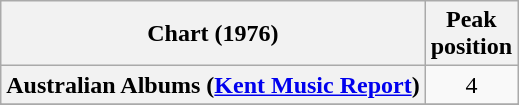<table class="wikitable sortable plainrowheaders" style="text-align:center">
<tr>
<th>Chart (1976)</th>
<th>Peak<br>position</th>
</tr>
<tr>
<th scope="row">Australian Albums (<a href='#'>Kent Music Report</a>)</th>
<td>4</td>
</tr>
<tr>
</tr>
<tr>
</tr>
<tr>
</tr>
<tr>
</tr>
</table>
